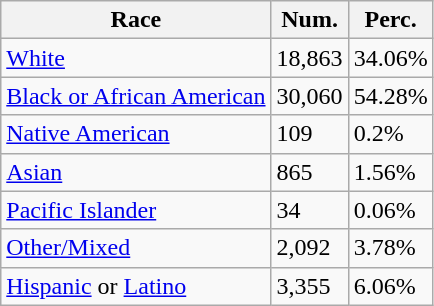<table class="wikitable">
<tr>
<th>Race</th>
<th>Num.</th>
<th>Perc.</th>
</tr>
<tr>
<td><a href='#'>White</a></td>
<td>18,863</td>
<td>34.06%</td>
</tr>
<tr>
<td><a href='#'>Black or African American</a></td>
<td>30,060</td>
<td>54.28%</td>
</tr>
<tr>
<td><a href='#'>Native American</a></td>
<td>109</td>
<td>0.2%</td>
</tr>
<tr>
<td><a href='#'>Asian</a></td>
<td>865</td>
<td>1.56%</td>
</tr>
<tr>
<td><a href='#'>Pacific Islander</a></td>
<td>34</td>
<td>0.06%</td>
</tr>
<tr>
<td><a href='#'>Other/Mixed</a></td>
<td>2,092</td>
<td>3.78%</td>
</tr>
<tr>
<td><a href='#'>Hispanic</a> or <a href='#'>Latino</a></td>
<td>3,355</td>
<td>6.06%</td>
</tr>
</table>
